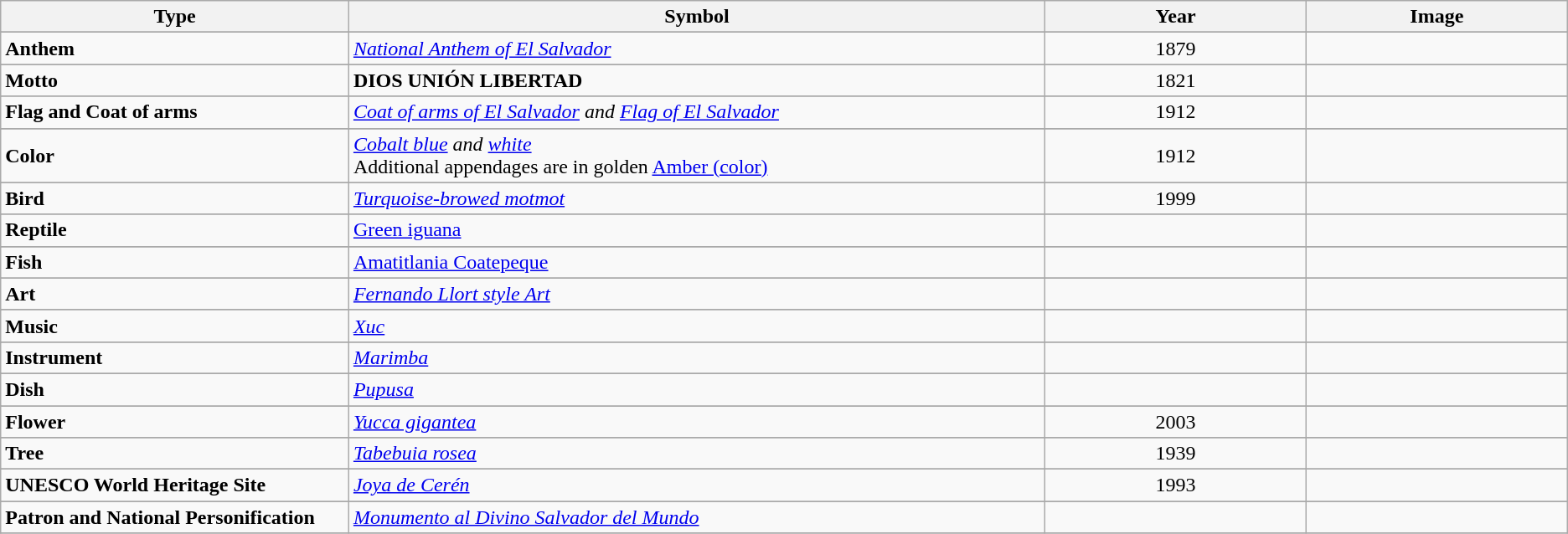<table class="wikitable">
<tr>
<th width="20%">Type</th>
<th width="40%">Symbol</th>
<th width="15%">Year</th>
<th width="15%">Image</th>
</tr>
<tr>
</tr>
<tr>
<td><strong>Anthem</strong></td>
<td><em><a href='#'>National Anthem of El Salvador</a></em><br></td>
<td align="center">1879</td>
<td align="center"><em></em></td>
</tr>
<tr>
</tr>
<tr>
<td><strong>Motto</strong></td>
<td><strong>DIOS UNIÓN LIBERTAD</strong><br></td>
<td align="center">1821</td>
<td align="center"><em></em></td>
</tr>
<tr>
</tr>
<tr>
<td><strong>Flag and Coat of arms</strong></td>
<td><em><a href='#'>Coat of arms of El Salvador</a> and <a href='#'>Flag of El Salvador</a></em><br></td>
<td align="center">1912</td>
<td align="center"><em></em></td>
</tr>
<tr>
</tr>
<tr>
<td><strong>Color</strong></td>
<td><em><a href='#'>Cobalt blue</a> and <a href='#'>white</a></em><br>Additional appendages are in golden <a href='#'>Amber (color)</a><br></td>
<td align="center">1912</td>
<td align="center"><em></em><br><em></em></td>
</tr>
<tr>
</tr>
<tr>
<td><strong>Bird</strong></td>
<td><em><a href='#'>Turquoise-browed motmot</a></em><br></td>
<td align="center">1999</td>
<td align="center"><em></em></td>
</tr>
<tr>
</tr>
<tr>
<td><strong>Reptile</strong></td>
<td><a href='#'>Green iguana</a><br></td>
<td align="center"></td>
<td align="center"><em></em></td>
</tr>
<tr>
</tr>
<tr>
<td><strong>Fish</strong></td>
<td><a href='#'>Amatitlania Coatepeque</a><br></td>
<td align="center"></td>
<td align="center"><em></em></td>
</tr>
<tr>
</tr>
<tr>
<td><strong>Art</strong></td>
<td><em><a href='#'>Fernando Llort style Art</a></em><br></td>
<td align="center"></td>
<td align="center"><em></em></td>
</tr>
<tr>
</tr>
<tr>
<td><strong>Music</strong></td>
<td><em><a href='#'>Xuc</a></em><br></td>
<td align="center"></td>
<td align="center"><em></em></td>
</tr>
<tr>
</tr>
<tr>
<td><strong>Instrument</strong></td>
<td><em><a href='#'>Marimba</a></em><br></td>
<td align="center"></td>
<td align="center"></td>
</tr>
<tr>
</tr>
<tr>
<td><strong>Dish</strong></td>
<td><em><a href='#'>Pupusa</a></em><br></td>
<td align="center"></td>
<td align="center"><em></em></td>
</tr>
<tr>
</tr>
<tr>
<td><strong>Flower</strong></td>
<td><em><a href='#'>Yucca gigantea</a></em><br></td>
<td align="center">2003</td>
<td align="center"><em></em></td>
</tr>
<tr>
</tr>
<tr>
<td><strong>Tree</strong></td>
<td><em><a href='#'>Tabebuia rosea</a></em><br></td>
<td align="center">1939</td>
<td align="center"><em></em></td>
</tr>
<tr>
</tr>
<tr>
<td><strong>UNESCO World Heritage Site</strong></td>
<td><em><a href='#'>Joya de Cerén</a></em><br></td>
<td align="center">1993</td>
<td align="center"><em></em></td>
</tr>
<tr>
</tr>
<tr>
<td><strong>Patron and National Personification</strong></td>
<td><em><a href='#'>Monumento al Divino Salvador del Mundo</a></em><br></td>
<td align="center"></td>
<td align="center"><em></em></td>
</tr>
<tr>
</tr>
</table>
